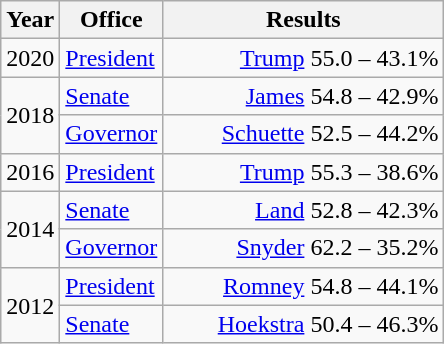<table class=wikitable>
<tr>
<th width="30">Year</th>
<th width="60">Office</th>
<th width="180">Results</th>
</tr>
<tr>
<td>2020</td>
<td><a href='#'>President</a></td>
<td align="right" ><a href='#'>Trump</a> 55.0 – 43.1%</td>
</tr>
<tr>
<td rowspan="2">2018</td>
<td><a href='#'>Senate</a></td>
<td align="right" ><a href='#'>James</a> 54.8 – 42.9%</td>
</tr>
<tr>
<td><a href='#'>Governor</a></td>
<td align="right" ><a href='#'>Schuette</a> 52.5 – 44.2%</td>
</tr>
<tr>
<td>2016</td>
<td><a href='#'>President</a></td>
<td align="right" ><a href='#'>Trump</a> 55.3 – 38.6%</td>
</tr>
<tr>
<td rowspan="2">2014</td>
<td><a href='#'>Senate</a></td>
<td align="right" ><a href='#'>Land</a> 52.8 – 42.3%</td>
</tr>
<tr>
<td><a href='#'>Governor</a></td>
<td align="right" ><a href='#'>Snyder</a> 62.2 – 35.2%</td>
</tr>
<tr>
<td rowspan="2">2012</td>
<td><a href='#'>President</a></td>
<td align="right" ><a href='#'>Romney</a> 54.8 – 44.1%</td>
</tr>
<tr>
<td><a href='#'>Senate</a></td>
<td align="right" ><a href='#'>Hoekstra</a> 50.4 – 46.3%</td>
</tr>
</table>
